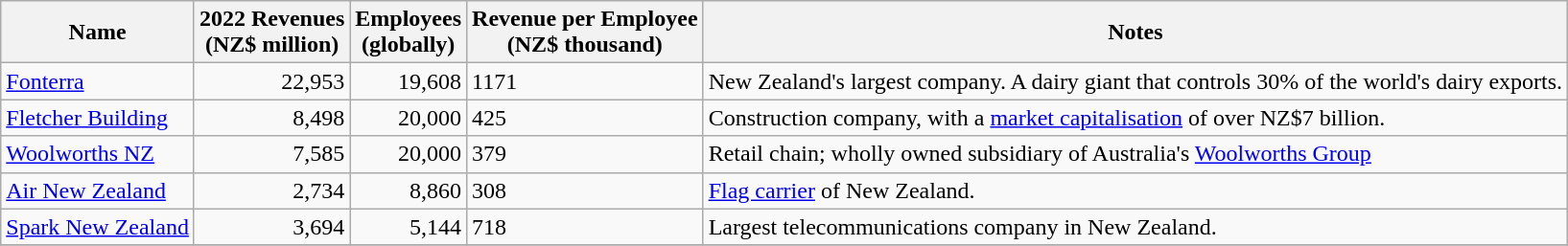<table class="wikitable sortable">
<tr>
<th>Name</th>
<th>2022 Revenues<br>(NZ$ million)</th>
<th>Employees<br>(globally)</th>
<th>Revenue per Employee<br>(NZ$ thousand)</th>
<th>Notes</th>
</tr>
<tr>
<td><a href='#'>Fonterra</a></td>
<td align="right">22,953</td>
<td align="right">19,608</td>
<td>1171</td>
<td>New Zealand's largest company. A dairy giant that controls 30% of the world's dairy exports.</td>
</tr>
<tr>
<td><a href='#'>Fletcher Building</a></td>
<td align="right">8,498</td>
<td align="right">20,000</td>
<td>425</td>
<td>Construction company, with a <a href='#'>market capitalisation</a> of over NZ$7 billion.</td>
</tr>
<tr>
<td><a href='#'>Woolworths NZ</a></td>
<td align="right">7,585</td>
<td align="right">20,000</td>
<td>379</td>
<td>Retail chain; wholly owned subsidiary of Australia's <a href='#'>Woolworths Group</a></td>
</tr>
<tr>
<td><a href='#'>Air New Zealand</a></td>
<td align="right">2,734</td>
<td align="right">8,860</td>
<td>308</td>
<td><a href='#'>Flag carrier</a> of New Zealand.</td>
</tr>
<tr>
<td><a href='#'>Spark New Zealand</a></td>
<td align="right">3,694</td>
<td align="right">5,144</td>
<td>718</td>
<td>Largest telecommunications company in New Zealand.</td>
</tr>
<tr>
</tr>
</table>
